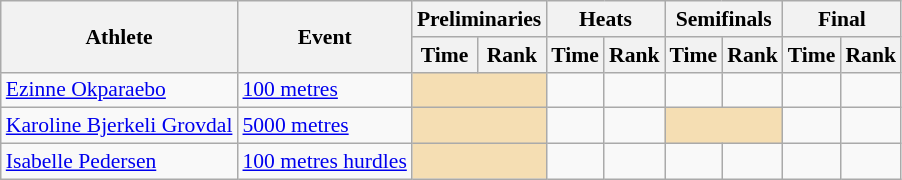<table class=wikitable style="font-size:90%;">
<tr>
<th rowspan="2">Athlete</th>
<th rowspan="2">Event</th>
<th colspan="2">Preliminaries</th>
<th colspan="2">Heats</th>
<th colspan="2">Semifinals</th>
<th colspan="2">Final</th>
</tr>
<tr>
<th>Time</th>
<th>Rank</th>
<th>Time</th>
<th>Rank</th>
<th>Time</th>
<th>Rank</th>
<th>Time</th>
<th>Rank</th>
</tr>
<tr style="border-top: single;">
<td><a href='#'>Ezinne Okparaebo</a></td>
<td><a href='#'>100 metres</a></td>
<td colspan= 2 bgcolor="wheat"></td>
<td align=center></td>
<td align=center></td>
<td align=center></td>
<td align=center></td>
<td align=center></td>
<td align=center></td>
</tr>
<tr style="border-top: single;">
<td><a href='#'>Karoline Bjerkeli Grovdal</a></td>
<td><a href='#'>5000 metres</a></td>
<td colspan= 2 bgcolor="wheat"></td>
<td align=center></td>
<td align=center></td>
<td colspan= 2 bgcolor="wheat"></td>
<td align=center></td>
<td align=center></td>
</tr>
<tr style="border-top: single;">
<td><a href='#'>Isabelle Pedersen</a></td>
<td><a href='#'>100 metres hurdles</a></td>
<td colspan= 2 bgcolor="wheat"></td>
<td align=center></td>
<td align=center></td>
<td align=center></td>
<td align=center></td>
<td align=center></td>
<td align=center></td>
</tr>
</table>
